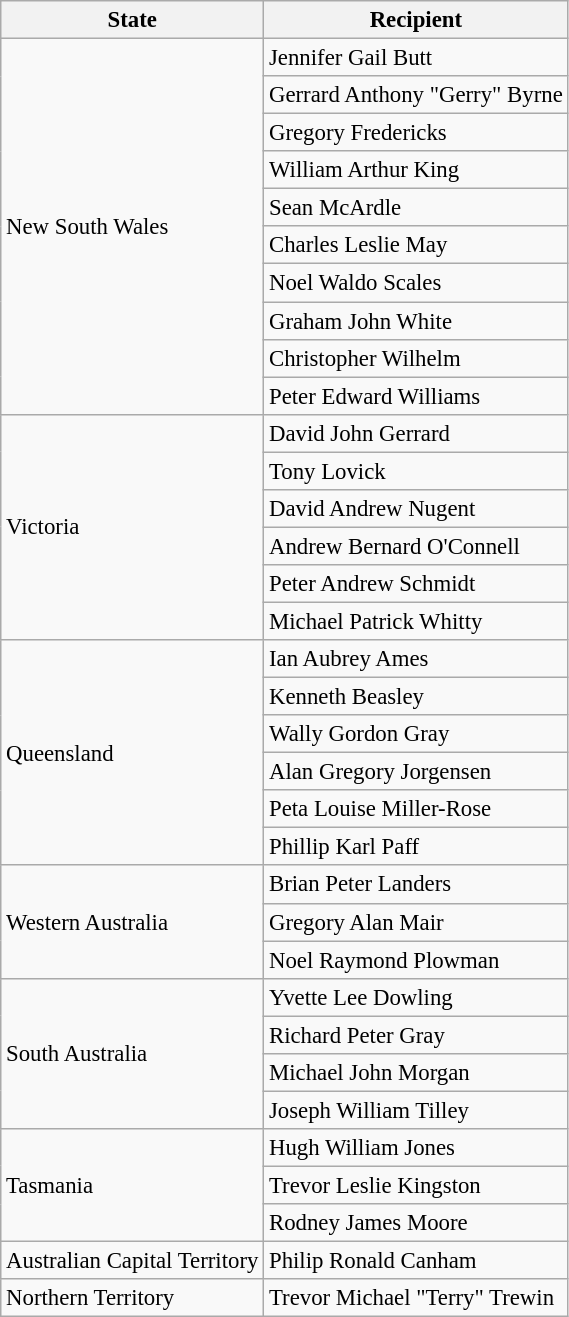<table class="wikitable" style="font-size:95%;">
<tr>
<th>State</th>
<th>Recipient</th>
</tr>
<tr>
<td rowspan=10>New South Wales</td>
<td>Jennifer Gail Butt</td>
</tr>
<tr>
<td>Gerrard Anthony "Gerry" Byrne</td>
</tr>
<tr>
<td>Gregory Fredericks</td>
</tr>
<tr>
<td>William Arthur King</td>
</tr>
<tr>
<td>Sean McArdle</td>
</tr>
<tr>
<td>Charles Leslie May</td>
</tr>
<tr>
<td>Noel Waldo Scales</td>
</tr>
<tr>
<td>Graham John White</td>
</tr>
<tr>
<td>Christopher Wilhelm</td>
</tr>
<tr>
<td>Peter Edward Williams</td>
</tr>
<tr>
<td rowspan=6>Victoria</td>
<td>David John Gerrard</td>
</tr>
<tr>
<td>Tony Lovick</td>
</tr>
<tr>
<td>David Andrew Nugent</td>
</tr>
<tr>
<td>Andrew Bernard O'Connell</td>
</tr>
<tr>
<td>Peter Andrew Schmidt</td>
</tr>
<tr>
<td>Michael Patrick Whitty</td>
</tr>
<tr>
<td rowspan=6>Queensland</td>
<td>Ian Aubrey Ames</td>
</tr>
<tr>
<td>Kenneth Beasley</td>
</tr>
<tr>
<td>Wally Gordon Gray</td>
</tr>
<tr>
<td>Alan Gregory Jorgensen</td>
</tr>
<tr>
<td>Peta Louise Miller-Rose</td>
</tr>
<tr>
<td>Phillip Karl Paff</td>
</tr>
<tr>
<td rowspan=3>Western Australia</td>
<td>Brian Peter Landers</td>
</tr>
<tr>
<td>Gregory Alan Mair</td>
</tr>
<tr>
<td>Noel Raymond Plowman</td>
</tr>
<tr>
<td rowspan=4>South Australia</td>
<td>Yvette Lee Dowling</td>
</tr>
<tr>
<td>Richard Peter Gray</td>
</tr>
<tr>
<td>Michael John Morgan</td>
</tr>
<tr>
<td>Joseph William Tilley</td>
</tr>
<tr>
<td rowspan=3>Tasmania</td>
<td>Hugh William Jones</td>
</tr>
<tr>
<td>Trevor Leslie Kingston</td>
</tr>
<tr>
<td>Rodney James Moore</td>
</tr>
<tr>
<td>Australian Capital Territory</td>
<td>Philip Ronald Canham</td>
</tr>
<tr>
<td>Northern Territory</td>
<td>Trevor Michael "Terry" Trewin</td>
</tr>
</table>
